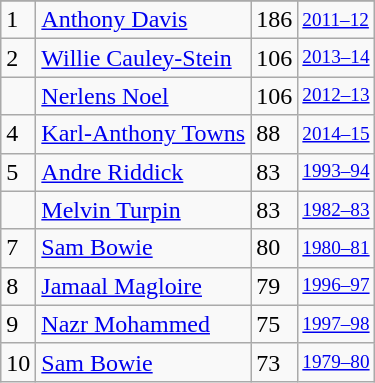<table class="wikitable">
<tr>
</tr>
<tr>
<td>1</td>
<td><a href='#'>Anthony Davis</a></td>
<td>186</td>
<td style="font-size:80%;"><a href='#'>2011–12</a></td>
</tr>
<tr>
<td>2</td>
<td><a href='#'>Willie Cauley-Stein</a></td>
<td>106</td>
<td style="font-size:80%;"><a href='#'>2013–14</a></td>
</tr>
<tr>
<td></td>
<td><a href='#'>Nerlens Noel</a></td>
<td>106</td>
<td style="font-size:80%;"><a href='#'>2012–13</a></td>
</tr>
<tr>
<td>4</td>
<td><a href='#'>Karl-Anthony Towns</a></td>
<td>88</td>
<td style="font-size:80%;"><a href='#'>2014–15</a></td>
</tr>
<tr>
<td>5</td>
<td><a href='#'>Andre Riddick</a></td>
<td>83</td>
<td style="font-size:80%;"><a href='#'>1993–94</a></td>
</tr>
<tr>
<td></td>
<td><a href='#'>Melvin Turpin</a></td>
<td>83</td>
<td style="font-size:80%;"><a href='#'>1982–83</a></td>
</tr>
<tr>
<td>7</td>
<td><a href='#'>Sam Bowie</a></td>
<td>80</td>
<td style="font-size:80%;"><a href='#'>1980–81</a></td>
</tr>
<tr>
<td>8</td>
<td><a href='#'>Jamaal Magloire</a></td>
<td>79</td>
<td style="font-size:80%;"><a href='#'>1996–97</a></td>
</tr>
<tr>
<td>9</td>
<td><a href='#'>Nazr Mohammed</a></td>
<td>75</td>
<td style="font-size:80%;"><a href='#'>1997–98</a></td>
</tr>
<tr>
<td>10</td>
<td><a href='#'>Sam Bowie</a></td>
<td>73</td>
<td style="font-size:80%;"><a href='#'>1979–80</a></td>
</tr>
</table>
